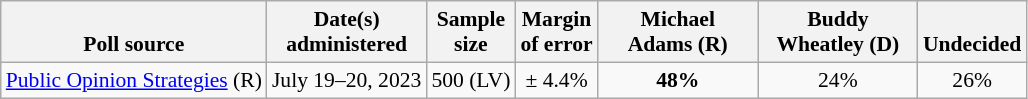<table class="wikitable" style="font-size:90%;text-align:center;">
<tr style="vertical-align:bottom">
<th>Poll source</th>
<th>Date(s)<br>administered</th>
<th>Sample<br>size</th>
<th>Margin<br>of error</th>
<th style="width:100px;">Michael<br>Adams (R)</th>
<th style="width:100px;">Buddy<br>Wheatley (D)</th>
<th>Undecided</th>
</tr>
<tr>
<td style="text-align:left;"><a href='#'>Public Opinion Strategies</a> (R)</td>
<td>July 19–20, 2023</td>
<td>500 (LV)</td>
<td>± 4.4%</td>
<td><strong>48%</strong></td>
<td>24%</td>
<td>26%</td>
</tr>
</table>
